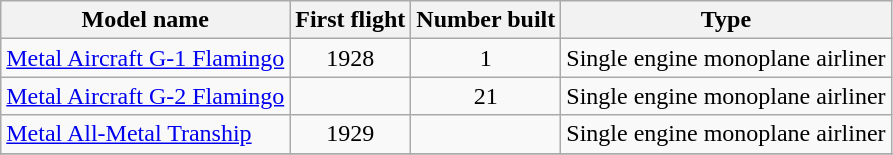<table class="wikitable sortable">
<tr>
<th>Model name</th>
<th>First flight</th>
<th>Number built</th>
<th>Type</th>
</tr>
<tr>
<td align=left><a href='#'>Metal Aircraft G-1 Flamingo</a></td>
<td align=center>1928</td>
<td align=center>1</td>
<td align=left>Single engine monoplane airliner</td>
</tr>
<tr>
<td align=left><a href='#'>Metal Aircraft G-2 Flamingo</a></td>
<td align=center></td>
<td align=center>21</td>
<td align=left>Single engine monoplane airliner</td>
</tr>
<tr>
<td align=left><a href='#'>Metal All-Metal Tranship</a></td>
<td align=center>1929</td>
<td align=center></td>
<td align=left>Single engine monoplane airliner</td>
</tr>
<tr>
</tr>
</table>
